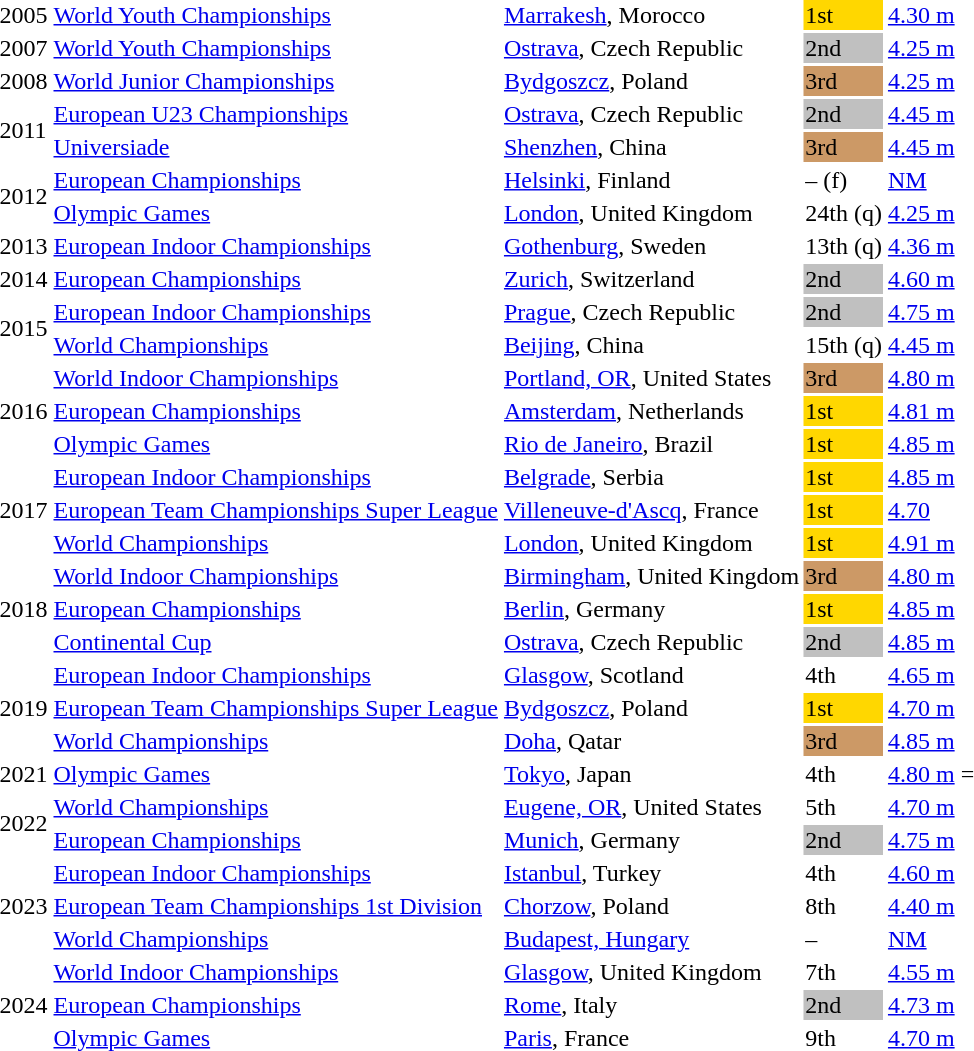<table>
<tr>
<td>2005</td>
<td><a href='#'>World Youth Championships</a></td>
<td><a href='#'>Marrakesh</a>, Morocco</td>
<td bgcolor=gold>1st</td>
<td><a href='#'>4.30 m</a> <strong></strong></td>
</tr>
<tr>
<td>2007</td>
<td><a href='#'>World Youth Championships</a></td>
<td><a href='#'>Ostrava</a>, Czech Republic</td>
<td bgcolor=silver>2nd</td>
<td><a href='#'>4.25 m</a> </td>
</tr>
<tr>
<td>2008</td>
<td><a href='#'>World Junior Championships</a></td>
<td><a href='#'>Bydgoszcz</a>, Poland</td>
<td bgcolor=cc9966>3rd</td>
<td><a href='#'>4.25 m</a> </td>
</tr>
<tr>
<td rowspan=2>2011</td>
<td><a href='#'>European U23 Championships</a></td>
<td><a href='#'>Ostrava</a>, Czech Republic</td>
<td bgcolor=silver>2nd</td>
<td><a href='#'>4.45 m</a> </td>
</tr>
<tr>
<td><a href='#'>Universiade</a></td>
<td><a href='#'>Shenzhen</a>, China</td>
<td bgcolor=cc9966>3rd</td>
<td><a href='#'>4.45 m</a></td>
</tr>
<tr>
<td rowspan=2>2012</td>
<td><a href='#'>European Championships</a></td>
<td><a href='#'>Helsinki</a>, Finland</td>
<td>– (f)</td>
<td><a href='#'>NM</a></td>
</tr>
<tr>
<td><a href='#'>Olympic Games</a></td>
<td><a href='#'>London</a>, United Kingdom</td>
<td>24th (q)</td>
<td><a href='#'>4.25 m</a></td>
</tr>
<tr>
<td>2013</td>
<td><a href='#'>European Indoor Championships</a></td>
<td><a href='#'>Gothenburg</a>, Sweden</td>
<td>13th (q)</td>
<td><a href='#'>4.36 m</a></td>
</tr>
<tr>
<td>2014</td>
<td><a href='#'>European Championships</a></td>
<td><a href='#'>Zurich</a>, Switzerland</td>
<td bgcolor=silver>2nd</td>
<td><a href='#'>4.60 m</a></td>
</tr>
<tr>
<td rowspan=2>2015</td>
<td><a href='#'>European Indoor Championships</a></td>
<td><a href='#'>Prague</a>, Czech Republic</td>
<td bgcolor=silver>2nd</td>
<td><a href='#'>4.75 m</a></td>
</tr>
<tr>
<td><a href='#'>World Championships</a></td>
<td><a href='#'>Beijing</a>, China</td>
<td>15th (q)</td>
<td><a href='#'>4.45 m</a></td>
</tr>
<tr>
<td rowspan=3>2016</td>
<td><a href='#'>World Indoor Championships</a></td>
<td><a href='#'>Portland, OR</a>, United States</td>
<td bgcolor=cc9966>3rd</td>
<td><a href='#'>4.80 m</a></td>
</tr>
<tr>
<td><a href='#'>European Championships</a></td>
<td><a href='#'>Amsterdam</a>, Netherlands</td>
<td bgcolor=gold>1st</td>
<td><a href='#'>4.81 m</a> <strong></strong></td>
</tr>
<tr>
<td><a href='#'>Olympic Games</a></td>
<td><a href='#'>Rio de Janeiro</a>, Brazil</td>
<td bgcolor=gold>1st</td>
<td><a href='#'>4.85 m</a></td>
</tr>
<tr>
<td rowspan=3>2017</td>
<td><a href='#'>European Indoor Championships</a></td>
<td><a href='#'>Belgrade</a>, Serbia</td>
<td bgcolor=gold>1st</td>
<td><a href='#'>4.85 m</a> </td>
</tr>
<tr>
<td><a href='#'>European Team Championships Super League</a></td>
<td><a href='#'>Villeneuve-d'Ascq</a>, France</td>
<td bgcolor=gold>1st</td>
<td><a href='#'>4.70</a></td>
</tr>
<tr>
<td><a href='#'>World Championships</a></td>
<td><a href='#'>London</a>, United Kingdom</td>
<td bgcolor=gold>1st</td>
<td><a href='#'>4.91 m</a>  <strong></strong></td>
</tr>
<tr>
<td rowspan=3>2018</td>
<td><a href='#'>World Indoor Championships</a></td>
<td><a href='#'>Birmingham</a>, United Kingdom</td>
<td bgcolor=cc9966>3rd</td>
<td><a href='#'>4.80 m</a></td>
</tr>
<tr>
<td><a href='#'>European Championships</a></td>
<td><a href='#'>Berlin</a>, Germany</td>
<td bgcolor=gold>1st</td>
<td><a href='#'>4.85 m</a> <strong></strong></td>
</tr>
<tr>
<td><a href='#'>Continental Cup</a></td>
<td><a href='#'>Ostrava</a>, Czech Republic</td>
<td bgcolor=silver>2nd</td>
<td><a href='#'>4.85 m</a> <strong></strong></td>
</tr>
<tr>
<td rowspan=3>2019</td>
<td><a href='#'>European Indoor Championships</a></td>
<td><a href='#'>Glasgow</a>, Scotland</td>
<td>4th</td>
<td><a href='#'>4.65 m</a></td>
</tr>
<tr>
<td><a href='#'>European Team Championships Super League</a></td>
<td><a href='#'>Bydgoszcz</a>, Poland</td>
<td bgcolor=gold>1st</td>
<td><a href='#'>4.70 m</a></td>
</tr>
<tr>
<td><a href='#'>World Championships</a></td>
<td><a href='#'>Doha</a>, Qatar</td>
<td bgcolor=cc9966>3rd</td>
<td><a href='#'>4.85 m</a> </td>
</tr>
<tr>
<td>2021</td>
<td><a href='#'>Olympic Games</a></td>
<td><a href='#'>Tokyo</a>, Japan</td>
<td>4th</td>
<td><a href='#'>4.80 m</a> =</td>
</tr>
<tr>
<td rowspan=2>2022</td>
<td><a href='#'>World Championships</a></td>
<td><a href='#'>Eugene, OR</a>, United States</td>
<td>5th</td>
<td><a href='#'>4.70 m</a> </td>
</tr>
<tr>
<td><a href='#'>European Championships</a></td>
<td><a href='#'>Munich</a>, Germany</td>
<td bgcolor=silver>2nd</td>
<td><a href='#'>4.75 m</a> </td>
</tr>
<tr>
<td rowspan=3>2023</td>
<td><a href='#'>European Indoor Championships</a></td>
<td><a href='#'>Istanbul</a>, Turkey</td>
<td>4th</td>
<td><a href='#'>4.60 m</a></td>
</tr>
<tr>
<td><a href='#'>European Team Championships 1st Division</a></td>
<td><a href='#'>Chorzow</a>, Poland</td>
<td>8th</td>
<td><a href='#'>4.40 m</a></td>
</tr>
<tr>
<td><a href='#'>World Championships</a></td>
<td><a href='#'>Budapest, Hungary</a></td>
<td>–</td>
<td><a href='#'>NM</a></td>
</tr>
<tr>
<td rowspan=3>2024</td>
<td><a href='#'>World Indoor Championships</a></td>
<td><a href='#'>Glasgow</a>, United Kingdom</td>
<td>7th</td>
<td><a href='#'>4.55 m</a></td>
</tr>
<tr>
<td><a href='#'>European Championships</a></td>
<td><a href='#'>Rome</a>, Italy</td>
<td bgcolor=silver>2nd</td>
<td><a href='#'>4.73 m</a> </td>
</tr>
<tr>
<td><a href='#'>Olympic Games</a></td>
<td><a href='#'>Paris</a>, France</td>
<td>9th</td>
<td><a href='#'>4.70 m</a></td>
</tr>
</table>
